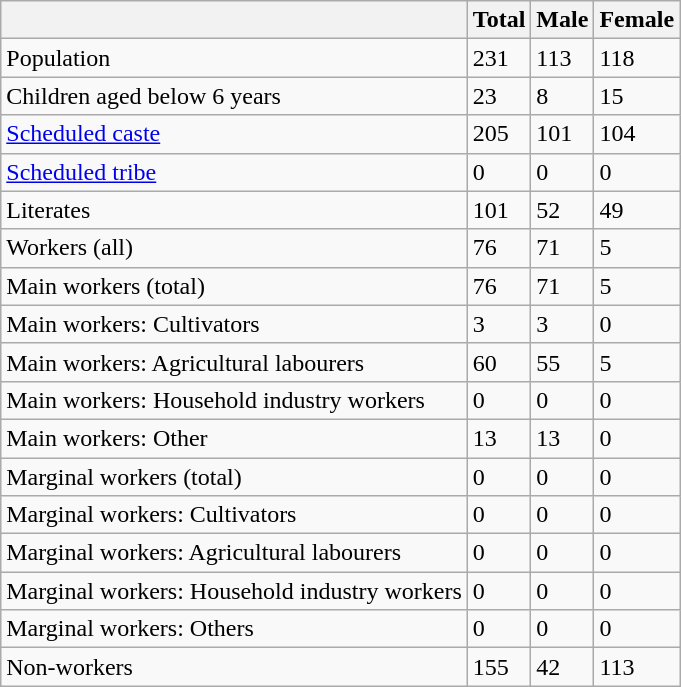<table class="wikitable sortable">
<tr>
<th></th>
<th>Total</th>
<th>Male</th>
<th>Female</th>
</tr>
<tr>
<td>Population</td>
<td>231</td>
<td>113</td>
<td>118</td>
</tr>
<tr>
<td>Children aged below 6 years</td>
<td>23</td>
<td>8</td>
<td>15</td>
</tr>
<tr>
<td><a href='#'>Scheduled caste</a></td>
<td>205</td>
<td>101</td>
<td>104</td>
</tr>
<tr>
<td><a href='#'>Scheduled tribe</a></td>
<td>0</td>
<td>0</td>
<td>0</td>
</tr>
<tr>
<td>Literates</td>
<td>101</td>
<td>52</td>
<td>49</td>
</tr>
<tr>
<td>Workers (all)</td>
<td>76</td>
<td>71</td>
<td>5</td>
</tr>
<tr>
<td>Main workers (total)</td>
<td>76</td>
<td>71</td>
<td>5</td>
</tr>
<tr>
<td>Main workers: Cultivators</td>
<td>3</td>
<td>3</td>
<td>0</td>
</tr>
<tr>
<td>Main workers: Agricultural labourers</td>
<td>60</td>
<td>55</td>
<td>5</td>
</tr>
<tr>
<td>Main workers: Household industry workers</td>
<td>0</td>
<td>0</td>
<td>0</td>
</tr>
<tr>
<td>Main workers: Other</td>
<td>13</td>
<td>13</td>
<td>0</td>
</tr>
<tr>
<td>Marginal workers (total)</td>
<td>0</td>
<td>0</td>
<td>0</td>
</tr>
<tr>
<td>Marginal workers: Cultivators</td>
<td>0</td>
<td>0</td>
<td>0</td>
</tr>
<tr>
<td>Marginal workers: Agricultural labourers</td>
<td>0</td>
<td>0</td>
<td>0</td>
</tr>
<tr>
<td>Marginal workers: Household industry workers</td>
<td>0</td>
<td>0</td>
<td>0</td>
</tr>
<tr>
<td>Marginal workers: Others</td>
<td>0</td>
<td>0</td>
<td>0</td>
</tr>
<tr>
<td>Non-workers</td>
<td>155</td>
<td>42</td>
<td>113</td>
</tr>
</table>
